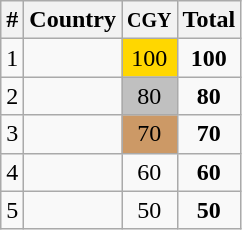<table class="wikitable" style="text-align:center;">
<tr>
<th>#</th>
<th>Country</th>
<th><small>CGY</small></th>
<th>Total</th>
</tr>
<tr>
<td>1</td>
<td align=left></td>
<td bgcolor=gold>100</td>
<td><strong>100</strong></td>
</tr>
<tr>
<td>2</td>
<td align=left></td>
<td bgcolor=silver>80</td>
<td><strong>80</strong></td>
</tr>
<tr>
<td>3</td>
<td align=left></td>
<td bgcolor=cc9966>70</td>
<td><strong>70</strong></td>
</tr>
<tr>
<td>4</td>
<td align=left></td>
<td>60</td>
<td><strong>60</strong></td>
</tr>
<tr>
<td>5</td>
<td align=left></td>
<td>50</td>
<td><strong>50</strong></td>
</tr>
</table>
